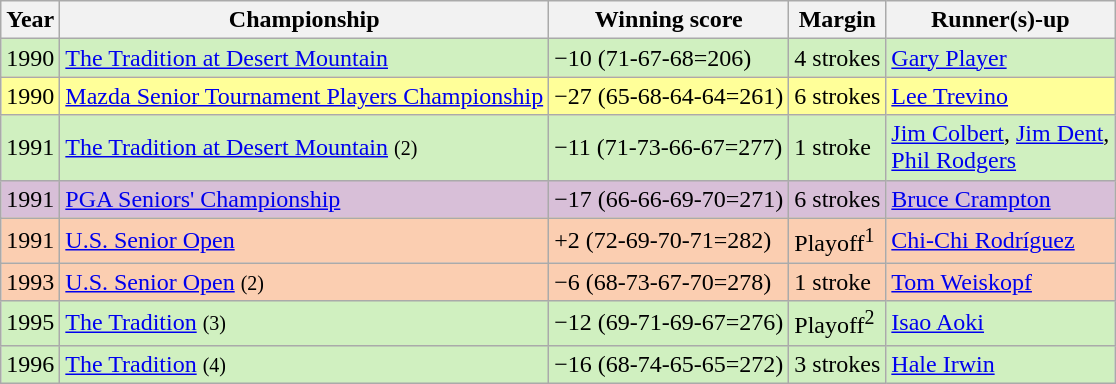<table class="wikitable">
<tr>
<th>Year</th>
<th>Championship</th>
<th>Winning score</th>
<th>Margin</th>
<th>Runner(s)-up</th>
</tr>
<tr style="background:#d0f0c0;">
<td>1990</td>
<td><a href='#'>The Tradition at Desert Mountain</a></td>
<td>−10 (71-67-68=206)</td>
<td>4 strokes</td>
<td> <a href='#'>Gary Player</a></td>
</tr>
<tr style="background:#ff9;">
<td>1990</td>
<td><a href='#'>Mazda Senior Tournament Players Championship</a></td>
<td>−27 (65-68-64-64=261)</td>
<td>6 strokes</td>
<td> <a href='#'>Lee Trevino</a></td>
</tr>
<tr style="background:#d0f0c0;">
<td>1991</td>
<td><a href='#'>The Tradition at Desert Mountain</a> <small> (2)</small></td>
<td>−11 (71-73-66-67=277)</td>
<td>1 stroke</td>
<td> <a href='#'>Jim Colbert</a>,  <a href='#'>Jim Dent</a>,<br> <a href='#'>Phil Rodgers</a></td>
</tr>
<tr style="background:thistle;">
<td>1991</td>
<td><a href='#'>PGA Seniors' Championship</a></td>
<td>−17 (66-66-69-70=271)</td>
<td>6 strokes</td>
<td> <a href='#'>Bruce Crampton</a></td>
</tr>
<tr style="background:#fbceb1;">
<td>1991</td>
<td><a href='#'>U.S. Senior Open</a></td>
<td>+2 (72-69-70-71=282)</td>
<td>Playoff<sup>1</sup></td>
<td> <a href='#'>Chi-Chi Rodríguez</a></td>
</tr>
<tr style="background:#fbceb1;">
<td>1993</td>
<td><a href='#'>U.S. Senior Open</a> <small> (2)</small></td>
<td>−6 (68-73-67-70=278)</td>
<td>1 stroke</td>
<td> <a href='#'>Tom Weiskopf</a></td>
</tr>
<tr style="background:#d0f0c0;">
<td>1995</td>
<td><a href='#'>The Tradition</a> <small> (3)</small></td>
<td>−12 (69-71-69-67=276)</td>
<td>Playoff<sup>2</sup></td>
<td> <a href='#'>Isao Aoki</a></td>
</tr>
<tr style="background:#d0f0c0;">
<td>1996</td>
<td><a href='#'>The Tradition</a> <small> (4)</small></td>
<td>−16 (68-74-65-65=272)</td>
<td>3 strokes</td>
<td> <a href='#'>Hale Irwin</a></td>
</tr>
</table>
